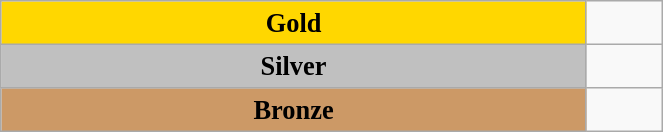<table class="wikitable" style=" text-align:center; font-size:110%;" width="35%">
<tr>
<td rowspan="1" bgcolor="gold"><strong>Gold</strong></td>
<td align=left></td>
</tr>
<tr>
<td rowspan="1" bgcolor="silver"><strong>Silver</strong></td>
<td align=left></td>
</tr>
<tr>
<td rowspan="1" bgcolor="#cc9966"><strong>Bronze</strong></td>
<td align=left></td>
</tr>
</table>
